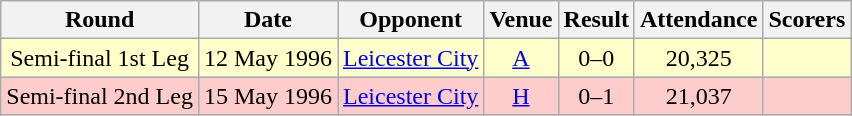<table class="wikitable" style="font-size:100%; text-align:center">
<tr>
<th>Round</th>
<th>Date</th>
<th>Opponent</th>
<th>Venue</th>
<th>Result</th>
<th>Attendance</th>
<th>Scorers</th>
</tr>
<tr style="background-color: #FFFFCC;">
<td>Semi-final 1st Leg</td>
<td>12 May 1996</td>
<td><a href='#'>Leicester City</a></td>
<td><a href='#'>A</a></td>
<td>0–0</td>
<td>20,325</td>
<td></td>
</tr>
<tr style="background-color: #FFCCCC;">
<td>Semi-final 2nd Leg</td>
<td>15 May 1996</td>
<td><a href='#'>Leicester City</a></td>
<td><a href='#'>H</a></td>
<td>0–1</td>
<td>21,037</td>
<td></td>
</tr>
</table>
